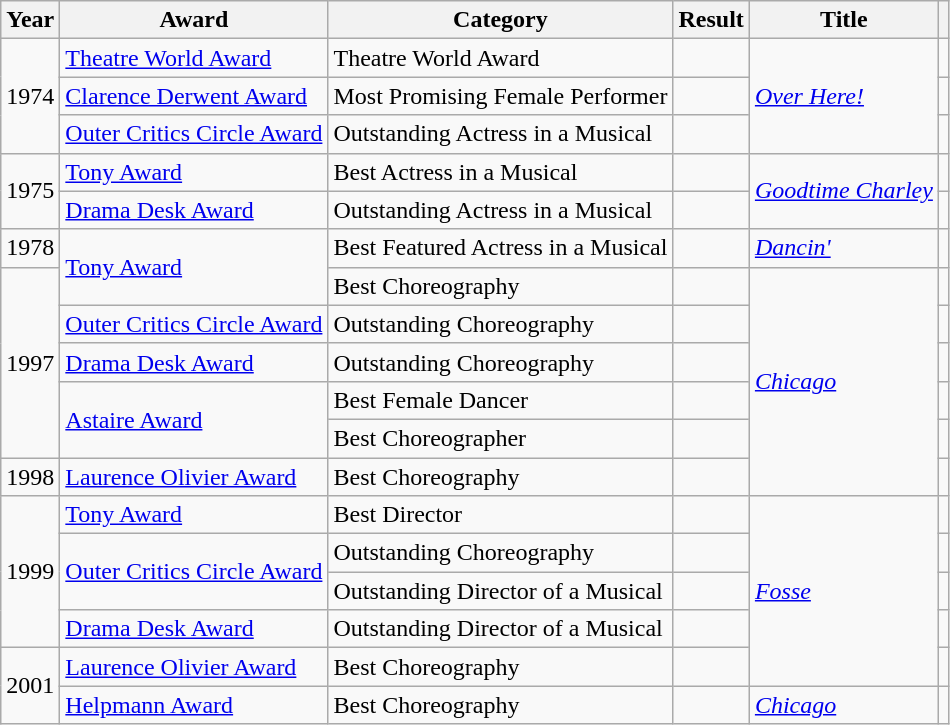<table class="wikitable sortable">
<tr>
<th>Year</th>
<th>Award</th>
<th>Category</th>
<th>Result</th>
<th>Title</th>
<th></th>
</tr>
<tr>
<td rowspan=3>1974</td>
<td><a href='#'>Theatre World Award</a></td>
<td>Theatre World Award</td>
<td></td>
<td rowspan=3><em><a href='#'>Over Here!</a></em></td>
<td></td>
</tr>
<tr>
<td><a href='#'>Clarence Derwent Award</a></td>
<td>Most Promising Female Performer</td>
<td></td>
<td></td>
</tr>
<tr>
<td><a href='#'>Outer Critics Circle Award</a></td>
<td>Outstanding Actress in a Musical</td>
<td></td>
<td></td>
</tr>
<tr>
<td rowspan=2>1975</td>
<td><a href='#'>Tony Award</a></td>
<td>Best Actress in a Musical</td>
<td></td>
<td rowspan=2><em><a href='#'>Goodtime Charley</a></em></td>
<td></td>
</tr>
<tr>
<td><a href='#'>Drama Desk Award</a></td>
<td>Outstanding Actress in a Musical</td>
<td></td>
<td></td>
</tr>
<tr>
<td rowspan=1>1978</td>
<td rowspan=2><a href='#'>Tony Award</a></td>
<td rowspan=1>Best Featured Actress in a Musical</td>
<td></td>
<td rowspan=1><em><a href='#'>Dancin'</a></em></td>
<td></td>
</tr>
<tr>
<td rowspan=5>1997</td>
<td>Best Choreography</td>
<td></td>
<td rowspan=6><em><a href='#'>Chicago</a></em></td>
<td></td>
</tr>
<tr>
<td><a href='#'>Outer Critics Circle Award</a></td>
<td>Outstanding Choreography</td>
<td></td>
<td></td>
</tr>
<tr>
<td><a href='#'>Drama Desk Award</a></td>
<td>Outstanding Choreography</td>
<td></td>
<td></td>
</tr>
<tr>
<td rowspan=2><a href='#'>Astaire Award</a></td>
<td>Best Female Dancer</td>
<td></td>
<td></td>
</tr>
<tr>
<td>Best Choreographer</td>
<td></td>
<td></td>
</tr>
<tr>
<td rowspan=1>1998</td>
<td><a href='#'>Laurence Olivier Award</a></td>
<td>Best Choreography</td>
<td></td>
<td></td>
</tr>
<tr>
<td rowspan=4>1999</td>
<td><a href='#'>Tony Award</a></td>
<td>Best Director</td>
<td></td>
<td rowspan=5><em><a href='#'>Fosse</a></em></td>
<td></td>
</tr>
<tr>
<td rowspan="2"><a href='#'>Outer Critics Circle Award</a></td>
<td>Outstanding Choreography</td>
<td></td>
<td></td>
</tr>
<tr>
<td>Outstanding Director of a Musical</td>
<td></td>
<td></td>
</tr>
<tr>
<td><a href='#'>Drama Desk Award</a></td>
<td>Outstanding Director of a Musical</td>
<td></td>
<td></td>
</tr>
<tr>
<td rowspan=2>2001</td>
<td><a href='#'>Laurence Olivier Award</a></td>
<td>Best Choreography</td>
<td></td>
<td></td>
</tr>
<tr>
<td><a href='#'>Helpmann Award</a></td>
<td>Best Choreography</td>
<td></td>
<td rowspan=1><em><a href='#'>Chicago</a></em></td>
<td></td>
</tr>
</table>
